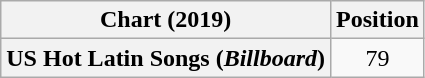<table class="wikitable plainrowheaders sortable" style="text-align:center">
<tr>
<th scope="col">Chart (2019)</th>
<th scope="col">Position</th>
</tr>
<tr>
<th scope="row">US Hot Latin Songs (<em>Billboard</em>)</th>
<td>79</td>
</tr>
</table>
